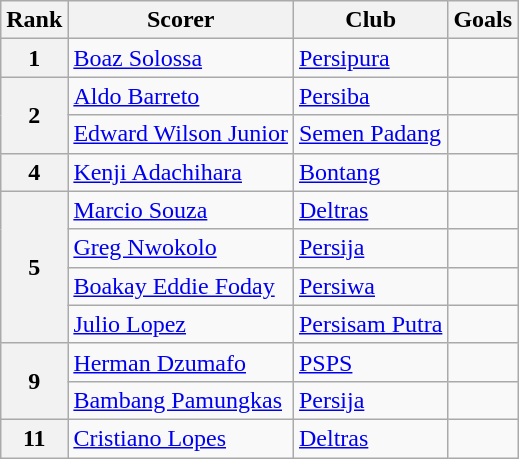<table class="wikitable">
<tr>
<th>Rank</th>
<th>Scorer</th>
<th>Club</th>
<th>Goals</th>
</tr>
<tr>
<th rowspan=1>1</th>
<td> <a href='#'>Boaz Solossa</a></td>
<td><a href='#'>Persipura</a></td>
<td></td>
</tr>
<tr>
<th rowspan=2>2</th>
<td> <a href='#'>Aldo Barreto</a></td>
<td><a href='#'>Persiba</a></td>
<td></td>
</tr>
<tr>
<td> <a href='#'>Edward Wilson Junior</a></td>
<td><a href='#'>Semen Padang</a></td>
<td></td>
</tr>
<tr>
<th rowspan=1>4</th>
<td> <a href='#'>Kenji Adachihara</a></td>
<td><a href='#'>Bontang</a></td>
<td></td>
</tr>
<tr>
<th rowspan=4>5</th>
<td> <a href='#'>Marcio Souza</a></td>
<td><a href='#'>Deltras</a></td>
<td></td>
</tr>
<tr>
<td> <a href='#'>Greg Nwokolo</a></td>
<td><a href='#'>Persija</a></td>
<td></td>
</tr>
<tr>
<td> <a href='#'>Boakay Eddie Foday</a></td>
<td><a href='#'>Persiwa</a></td>
<td></td>
</tr>
<tr>
<td> <a href='#'>Julio Lopez</a></td>
<td><a href='#'>Persisam Putra</a></td>
<td></td>
</tr>
<tr>
<th rowspan=2>9</th>
<td> <a href='#'>Herman Dzumafo</a></td>
<td><a href='#'>PSPS</a></td>
<td></td>
</tr>
<tr>
<td> <a href='#'>Bambang Pamungkas</a></td>
<td><a href='#'>Persija</a></td>
<td></td>
</tr>
<tr>
<th rowspan=1>11</th>
<td> <a href='#'>Cristiano Lopes</a></td>
<td><a href='#'>Deltras</a></td>
<td></td>
</tr>
</table>
